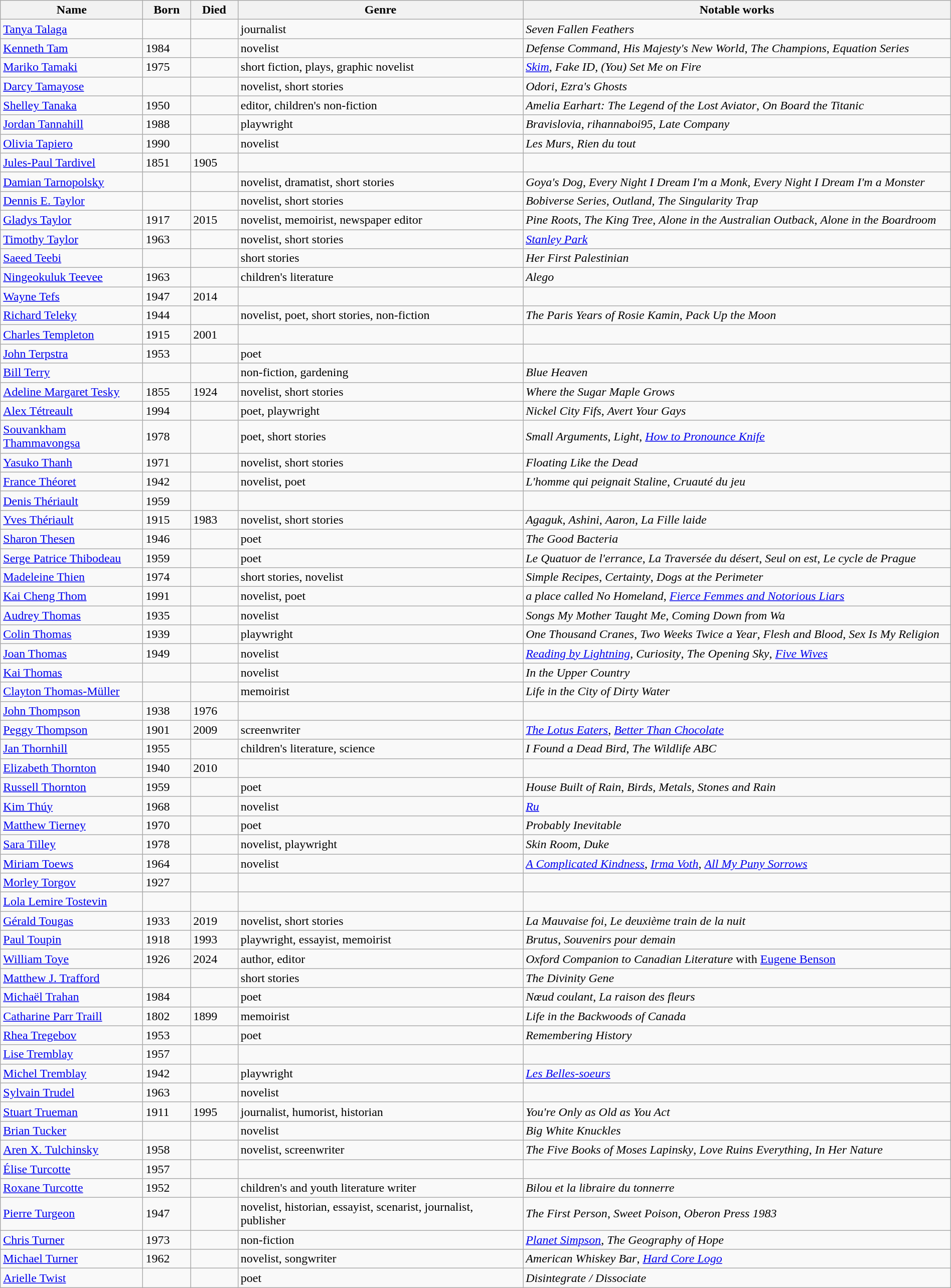<table class="wikitable sortable" style="text-align:left; line-height:18px; width:100%;">
<tr>
<th scope="col" style="width:15%;">Name</th>
<th scope="col" style="width:5%;">Born</th>
<th scope="col" style="width:5%;">Died</th>
<th scope="col" style="width:30%;">Genre</th>
<th scope="col" style="width:45%;">Notable works</th>
</tr>
<tr>
<td scope="row"><a href='#'>Tanya Talaga</a></td>
<td></td>
<td></td>
<td>journalist</td>
<td><em>Seven Fallen Feathers</em></td>
</tr>
<tr>
<td scope="row"><a href='#'>Kenneth Tam</a></td>
<td>1984</td>
<td></td>
<td>novelist</td>
<td><em>Defense Command</em>, <em>His Majesty's New World</em>, <em>The Champions</em>, <em>Equation Series</em></td>
</tr>
<tr>
<td scope="row"><a href='#'>Mariko Tamaki</a></td>
<td>1975</td>
<td></td>
<td>short fiction, plays, graphic novelist</td>
<td><em><a href='#'>Skim</a></em>, <em>Fake ID</em>, <em>(You) Set Me on Fire</em></td>
</tr>
<tr>
<td scope="row"><a href='#'>Darcy Tamayose</a></td>
<td></td>
<td></td>
<td>novelist, short stories</td>
<td><em>Odori</em>, <em>Ezra's Ghosts</em></td>
</tr>
<tr>
<td scope="row"><a href='#'>Shelley Tanaka</a></td>
<td>1950</td>
<td></td>
<td>editor, children's non-fiction</td>
<td><em>Amelia Earhart: The Legend of the Lost Aviator</em>, <em>On Board the Titanic</em></td>
</tr>
<tr>
<td scope="row"><a href='#'>Jordan Tannahill</a></td>
<td>1988</td>
<td></td>
<td>playwright</td>
<td><em>Bravislovia</em>, <em>rihannaboi95</em>, <em>Late Company</em></td>
</tr>
<tr>
<td scope="row"><a href='#'>Olivia Tapiero</a></td>
<td>1990</td>
<td></td>
<td>novelist</td>
<td><em>Les Murs</em>, <em>Rien du tout</em></td>
</tr>
<tr>
<td scope="row"><a href='#'>Jules-Paul Tardivel</a></td>
<td>1851</td>
<td>1905</td>
<td></td>
<td></td>
</tr>
<tr>
<td scope="row"><a href='#'>Damian Tarnopolsky</a></td>
<td></td>
<td></td>
<td>novelist, dramatist, short stories</td>
<td><em>Goya's Dog</em>, <em>Every Night I Dream I'm a Monk, Every Night I Dream I'm a Monster</em></td>
</tr>
<tr>
<td><a href='#'>Dennis E. Taylor</a></td>
<td></td>
<td></td>
<td>novelist, short stories</td>
<td><em>Bobiverse Series, Outland, The Singularity Trap</em></td>
</tr>
<tr>
<td scope="row"><a href='#'>Gladys Taylor</a></td>
<td>1917</td>
<td>2015</td>
<td>novelist, memoirist, newspaper editor</td>
<td><em>Pine Roots</em>, <em>The King Tree</em>, <em>Alone in the Australian Outback</em>, <em>Alone in the Boardroom</em></td>
</tr>
<tr>
<td scope="row"><a href='#'>Timothy Taylor</a></td>
<td>1963</td>
<td></td>
<td>novelist, short stories</td>
<td><em><a href='#'>Stanley Park</a></em></td>
</tr>
<tr>
<td scope="row"><a href='#'>Saeed Teebi</a></td>
<td></td>
<td></td>
<td>short stories</td>
<td><em>Her First Palestinian</em></td>
</tr>
<tr>
<td scope="row"><a href='#'>Ningeokuluk Teevee</a></td>
<td>1963</td>
<td></td>
<td>children's literature</td>
<td><em>Alego</em></td>
</tr>
<tr>
<td scope="row"><a href='#'>Wayne Tefs</a></td>
<td>1947</td>
<td>2014</td>
<td></td>
<td></td>
</tr>
<tr>
<td scope="row"><a href='#'>Richard Teleky</a></td>
<td>1944</td>
<td></td>
<td>novelist, poet, short stories, non-fiction</td>
<td><em>The Paris Years of Rosie Kamin</em>, <em>Pack Up the Moon</em></td>
</tr>
<tr>
<td scope="row"><a href='#'>Charles Templeton</a></td>
<td>1915</td>
<td>2001</td>
<td></td>
<td></td>
</tr>
<tr>
<td scope="row"><a href='#'>John Terpstra</a></td>
<td>1953</td>
<td></td>
<td>poet</td>
<td></td>
</tr>
<tr>
<td scope="row"><a href='#'>Bill Terry</a></td>
<td></td>
<td></td>
<td>non-fiction, gardening</td>
<td><em>Blue Heaven</em></td>
</tr>
<tr>
<td scope="row"><a href='#'>Adeline Margaret Tesky</a></td>
<td>1855</td>
<td>1924</td>
<td>novelist, short stories</td>
<td><em>Where the Sugar Maple Grows</em></td>
</tr>
<tr>
<td scope="row"><a href='#'>Alex Tétreault</a></td>
<td>1994</td>
<td></td>
<td>poet, playwright</td>
<td><em>Nickel City Fifs</em>, <em>Avert Your Gays</em></td>
</tr>
<tr>
<td scope="row"><a href='#'>Souvankham Thammavongsa</a></td>
<td>1978</td>
<td></td>
<td>poet, short stories</td>
<td><em>Small Arguments</em>, <em>Light</em>, <em><a href='#'>How to Pronounce Knife</a></em></td>
</tr>
<tr>
<td scope="row"><a href='#'>Yasuko Thanh</a></td>
<td>1971</td>
<td></td>
<td>novelist, short stories</td>
<td><em>Floating Like the Dead</em></td>
</tr>
<tr>
<td scope="row"><a href='#'>France Théoret</a></td>
<td>1942</td>
<td></td>
<td>novelist, poet</td>
<td><em>L'homme qui peignait Staline</em>, <em>Cruauté du jeu</em></td>
</tr>
<tr>
<td scope="row"><a href='#'>Denis Thériault</a></td>
<td>1959</td>
<td></td>
<td></td>
<td></td>
</tr>
<tr>
<td scope="row"><a href='#'>Yves Thériault</a></td>
<td>1915</td>
<td>1983</td>
<td>novelist, short stories</td>
<td><em>Agaguk</em>, <em>Ashini</em>, <em>Aaron</em>, <em>La Fille laide</em></td>
</tr>
<tr>
<td scope="row"><a href='#'>Sharon Thesen</a></td>
<td>1946</td>
<td></td>
<td>poet</td>
<td><em>The Good Bacteria</em></td>
</tr>
<tr>
<td scope="row"><a href='#'>Serge Patrice Thibodeau</a></td>
<td>1959</td>
<td></td>
<td>poet</td>
<td><em>Le Quatuor de l'errance</em>, <em>La Traversée du désert</em>, <em>Seul on est</em>, <em>Le cycle de Prague</em></td>
</tr>
<tr>
<td scope="row"><a href='#'>Madeleine Thien</a></td>
<td>1974</td>
<td></td>
<td>short stories, novelist</td>
<td><em>Simple Recipes</em>, <em>Certainty</em>, <em>Dogs at the Perimeter</em></td>
</tr>
<tr>
<td scope="row"><a href='#'>Kai Cheng Thom</a></td>
<td>1991</td>
<td></td>
<td>novelist, poet</td>
<td><em>a place called No Homeland</em>, <em><a href='#'>Fierce Femmes and Notorious Liars</a></em></td>
</tr>
<tr>
<td scope="row"><a href='#'>Audrey Thomas</a></td>
<td>1935</td>
<td></td>
<td>novelist</td>
<td><em>Songs My Mother Taught Me</em>, <em>Coming Down from Wa</em></td>
</tr>
<tr>
<td scope="row"><a href='#'>Colin Thomas</a></td>
<td>1939</td>
<td></td>
<td>playwright</td>
<td><em>One Thousand Cranes</em>, <em>Two Weeks Twice a Year</em>, <em>Flesh and Blood</em>, <em>Sex Is My Religion</em></td>
</tr>
<tr>
<td scope="row"><a href='#'>Joan Thomas</a></td>
<td>1949</td>
<td></td>
<td>novelist</td>
<td><em><a href='#'>Reading by Lightning</a></em>, <em>Curiosity</em>, <em>The Opening Sky</em>, <em><a href='#'>Five Wives</a></em></td>
</tr>
<tr>
<td scope="row"><a href='#'>Kai Thomas</a></td>
<td></td>
<td></td>
<td>novelist</td>
<td><em>In the Upper Country</em></td>
</tr>
<tr>
<td scope="row"><a href='#'>Clayton Thomas-Müller</a></td>
<td></td>
<td></td>
<td>memoirist</td>
<td><em>Life in the City of Dirty Water</em></td>
</tr>
<tr>
<td scope="row"><a href='#'>John Thompson</a></td>
<td>1938</td>
<td>1976</td>
<td></td>
<td></td>
</tr>
<tr>
<td scope="row"><a href='#'>Peggy Thompson</a></td>
<td>1901</td>
<td>2009</td>
<td>screenwriter</td>
<td><em><a href='#'>The Lotus Eaters</a></em>, <em><a href='#'>Better Than Chocolate</a></em></td>
</tr>
<tr>
<td scope="row"><a href='#'>Jan Thornhill</a></td>
<td>1955</td>
<td></td>
<td>children's literature, science</td>
<td><em>I Found a Dead Bird</em>, <em>The Wildlife ABC</em></td>
</tr>
<tr>
<td scope="row"><a href='#'>Elizabeth Thornton</a></td>
<td>1940</td>
<td>2010</td>
<td></td>
<td></td>
</tr>
<tr>
<td scope="row"><a href='#'>Russell Thornton</a></td>
<td>1959</td>
<td></td>
<td>poet</td>
<td><em>House Built of Rain</em>, <em>Birds, Metals, Stones and Rain</em></td>
</tr>
<tr>
<td scope="row"><a href='#'>Kim Thúy</a></td>
<td>1968</td>
<td></td>
<td>novelist</td>
<td><em><a href='#'>Ru</a></em></td>
</tr>
<tr>
<td scope="row"><a href='#'>Matthew Tierney</a></td>
<td>1970</td>
<td></td>
<td>poet</td>
<td><em>Probably Inevitable</em></td>
</tr>
<tr>
<td scope="row"><a href='#'>Sara Tilley</a></td>
<td>1978</td>
<td></td>
<td>novelist, playwright</td>
<td><em>Skin Room</em>, <em>Duke</em></td>
</tr>
<tr>
<td scope="row"><a href='#'>Miriam Toews</a></td>
<td>1964</td>
<td></td>
<td>novelist</td>
<td><em><a href='#'>A Complicated Kindness</a></em>, <em><a href='#'>Irma Voth</a></em>, <em><a href='#'>All My Puny Sorrows</a></em></td>
</tr>
<tr>
<td scope="row"><a href='#'>Morley Torgov</a></td>
<td>1927</td>
<td></td>
<td></td>
<td></td>
</tr>
<tr>
<td scope="row"><a href='#'>Lola Lemire Tostevin</a></td>
<td></td>
<td></td>
<td></td>
<td></td>
</tr>
<tr>
<td scope="row"><a href='#'>Gérald Tougas</a></td>
<td>1933</td>
<td>2019</td>
<td>novelist, short stories</td>
<td><em>La Mauvaise foi</em>, <em>Le deuxième train de la nuit</em></td>
</tr>
<tr>
<td scope="row"><a href='#'>Paul Toupin</a></td>
<td>1918</td>
<td>1993</td>
<td>playwright, essayist, memoirist</td>
<td><em>Brutus</em>, <em>Souvenirs pour demain</em></td>
</tr>
<tr>
<td scope="row"><a href='#'>William Toye</a></td>
<td>1926</td>
<td>2024</td>
<td>author, editor</td>
<td><em>Oxford Companion to Canadian Literature</em> with <a href='#'>Eugene Benson</a></td>
</tr>
<tr>
<td scope="row"><a href='#'>Matthew J. Trafford</a></td>
<td></td>
<td></td>
<td>short stories</td>
<td><em>The Divinity Gene</em></td>
</tr>
<tr>
<td scope="row"><a href='#'>Michaël Trahan</a></td>
<td>1984</td>
<td></td>
<td>poet</td>
<td><em>Nœud coulant</em>, <em>La raison des fleurs</em></td>
</tr>
<tr>
<td scope="row"><a href='#'>Catharine Parr Traill</a></td>
<td>1802</td>
<td>1899</td>
<td>memoirist</td>
<td><em>Life in the Backwoods of Canada</em></td>
</tr>
<tr>
<td scope="row"><a href='#'>Rhea Tregebov</a></td>
<td>1953</td>
<td></td>
<td>poet</td>
<td><em>Remembering History</em></td>
</tr>
<tr>
<td scope="row"><a href='#'>Lise Tremblay</a></td>
<td>1957</td>
<td></td>
<td></td>
<td></td>
</tr>
<tr>
<td scope="row"><a href='#'>Michel Tremblay</a></td>
<td>1942</td>
<td></td>
<td>playwright</td>
<td><em><a href='#'>Les Belles-soeurs</a></em></td>
</tr>
<tr>
<td scope="row"><a href='#'>Sylvain Trudel</a></td>
<td>1963</td>
<td></td>
<td>novelist</td>
<td></td>
</tr>
<tr>
<td scope="row"><a href='#'>Stuart Trueman</a></td>
<td>1911</td>
<td>1995</td>
<td>journalist, humorist, historian</td>
<td><em>You're Only as Old as You Act</em></td>
</tr>
<tr>
<td scope="row"><a href='#'>Brian Tucker</a></td>
<td></td>
<td></td>
<td>novelist</td>
<td><em>Big White Knuckles</em></td>
</tr>
<tr>
<td scope="row"><a href='#'>Aren X. Tulchinsky</a></td>
<td>1958</td>
<td></td>
<td>novelist, screenwriter</td>
<td><em>The Five Books of Moses Lapinsky</em>, <em>Love Ruins Everything</em>, <em>In Her Nature</em></td>
</tr>
<tr>
<td scope="row"><a href='#'>Élise Turcotte</a></td>
<td>1957</td>
<td></td>
<td></td>
<td></td>
</tr>
<tr>
<td scope="row"><a href='#'>Roxane Turcotte</a></td>
<td>1952</td>
<td></td>
<td>children's and youth literature writer</td>
<td><em>Bilou et la libraire du tonnerre</em></td>
</tr>
<tr>
<td scope="row"><a href='#'>Pierre Turgeon</a></td>
<td>1947</td>
<td></td>
<td>novelist, historian, essayist, scenarist, journalist, publisher</td>
<td><em>The First Person</em>, <em>Sweet Poison</em>, <em>Oberon Press 1983</em></td>
</tr>
<tr>
<td scope="row"><a href='#'>Chris Turner</a></td>
<td>1973</td>
<td></td>
<td>non-fiction</td>
<td><em><a href='#'>Planet Simpson</a></em>, <em>The Geography of Hope</em></td>
</tr>
<tr>
<td scope="row"><a href='#'>Michael Turner</a></td>
<td>1962</td>
<td></td>
<td>novelist, songwriter</td>
<td><em>American Whiskey Bar</em>, <em><a href='#'>Hard Core Logo</a></em></td>
</tr>
<tr>
<td scope="row"><a href='#'>Arielle Twist</a></td>
<td></td>
<td></td>
<td>poet</td>
<td><em>Disintegrate / Dissociate</em></td>
</tr>
</table>
